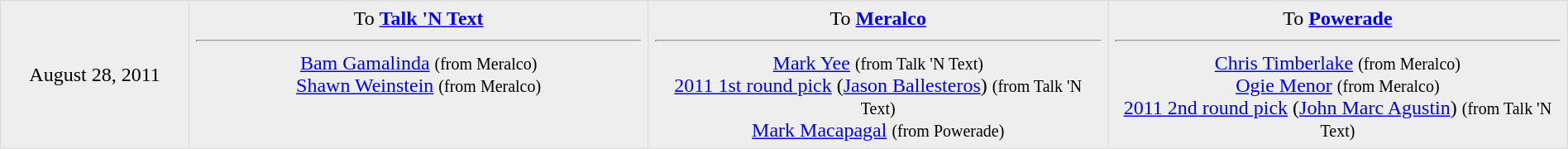<table border=1 style="border-collapse:collapse; text-align: center; width: 100%" bordercolor="#DFDFDF"  cellpadding="5">
<tr>
</tr>
<tr bgcolor="eeeeee">
<td style="width:12%">August 28, 2011</td>
<td style="width:29.3%" valign="top">To <strong><a href='#'>Talk 'N Text</a></strong><hr><a href='#'>Bam Gamalinda</a> <small>(from Meralco)</small> <br> <a href='#'>Shawn Weinstein</a> <small>(from Meralco)</small></td>
<td style="width:29.3%" valign="top">To <strong><a href='#'>Meralco</a></strong><hr><a href='#'>Mark Yee</a> <small>(from Talk 'N Text)</small> <br> <a href='#'>2011 1st round pick</a> (<a href='#'>Jason Ballesteros</a>) <small>(from Talk 'N Text)</small><br><a href='#'>Mark Macapagal</a> <small>(from Powerade)</small></td>
<td style="width:29.3%" valign="top">To <strong><a href='#'>Powerade</a></strong><hr><a href='#'>Chris Timberlake</a>  <small>(from Meralco)</small> <br> <a href='#'>Ogie Menor</a>  <small>(from Meralco)</small> <br> <a href='#'>2011 2nd round pick</a> (<a href='#'>John Marc Agustin</a>) <small>(from Talk 'N Text)</small></td>
</tr>
</table>
